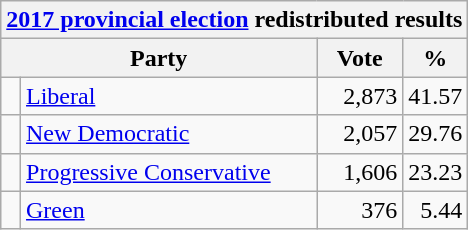<table class="wikitable">
<tr>
<th colspan="4"><a href='#'>2017 provincial election</a> redistributed results</th>
</tr>
<tr>
<th bgcolor="#DDDDFF" width="130px" colspan="2">Party</th>
<th bgcolor="#DDDDFF" width="50px">Vote</th>
<th bgcolor="#DDDDFF" width="30px">%</th>
</tr>
<tr>
<td> </td>
<td><a href='#'>Liberal</a></td>
<td align=right>2,873</td>
<td align=right>41.57</td>
</tr>
<tr>
<td> </td>
<td><a href='#'>New Democratic</a></td>
<td align=right>2,057</td>
<td align=right>29.76</td>
</tr>
<tr>
<td> </td>
<td><a href='#'>Progressive Conservative</a></td>
<td align=right>1,606</td>
<td align=right>23.23</td>
</tr>
<tr>
<td> </td>
<td><a href='#'>Green</a></td>
<td align=right>376</td>
<td align=right>5.44</td>
</tr>
</table>
